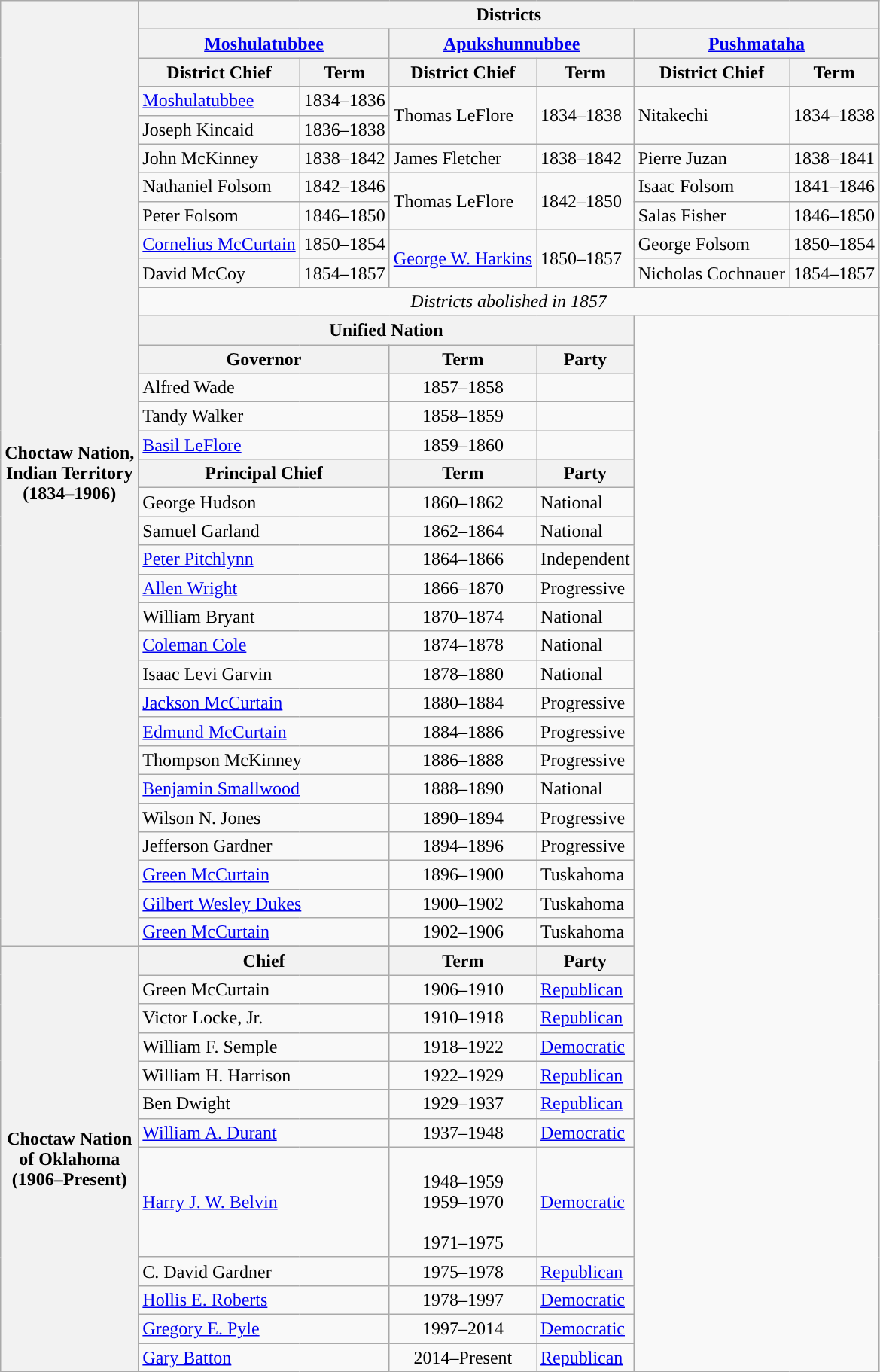<table class="wikitable">
<tr>
<th rowspan="33" style="text-align: center; font-weight: bold;">Choctaw Nation,<br>Indian Territory<br>(1834–1906)</th>
<th colspan="6" style="text-align: center; font-weight: bold;">Districts</th>
</tr>
<tr>
<th colspan="2" style="text-align: center; font-weight: bold;"><a href='#'>Moshulatubbee</a></th>
<th colspan="2" style="text-align: center; font-weight: bold;"><a href='#'>Apukshunnubbee</a></th>
<th colspan="2" style="text-align: center; font-weight: bold;"><a href='#'>Pushmataha</a></th>
</tr>
<tr>
<th style="text-align: center; font-weight: bold;">District Chief</th>
<th style="text-align: center; font-weight: bold;">Term</th>
<th style="text-align: center; font-weight: bold;">District Chief</th>
<th style="text-align: center; font-weight: bold;">Term</th>
<th style="text-align: center; font-weight: bold;">District Chief</th>
<th style="text-align: center; font-weight: bold;">Term</th>
</tr>
<tr>
<td><a href='#'>Moshulatubbee</a></td>
<td>1834–1836</td>
<td rowspan="2">Thomas LeFlore</td>
<td rowspan="2">1834–1838</td>
<td rowspan="2">Nitakechi</td>
<td rowspan="2">1834–1838</td>
</tr>
<tr>
<td>Joseph Kincaid</td>
<td>1836–1838</td>
</tr>
<tr>
<td>John McKinney</td>
<td>1838–1842</td>
<td>James Fletcher</td>
<td>1838–1842</td>
<td>Pierre Juzan</td>
<td>1838–1841</td>
</tr>
<tr>
<td>Nathaniel Folsom</td>
<td>1842–1846</td>
<td rowspan="2">Thomas LeFlore</td>
<td rowspan="2">1842–1850</td>
<td>Isaac Folsom</td>
<td>1841–1846</td>
</tr>
<tr>
<td>Peter Folsom</td>
<td>1846–1850</td>
<td>Salas Fisher</td>
<td>1846–1850</td>
</tr>
<tr>
<td><a href='#'>Cornelius McCurtain</a></td>
<td>1850–1854</td>
<td rowspan="2"><a href='#'>George W. Harkins</a></td>
<td rowspan="2">1850–1857</td>
<td>George Folsom</td>
<td>1850–1854</td>
</tr>
<tr>
<td>David McCoy</td>
<td>1854–1857</td>
<td>Nicholas Cochnauer</td>
<td>1854–1857</td>
</tr>
<tr>
<td colspan="6" style="text-align: center; font-style: italic;">Districts abolished in 1857</td>
</tr>
<tr>
<th colspan="4" style="text-align: center; font-weight: bold;">Unified Nation</th>
</tr>
<tr>
<th colspan="2" style="text-align: center; font-weight: bold;">Governor</th>
<th style="text-align: center; font-weight: bold;">Term</th>
<th style="text-align: center; font-weight: bold;">Party</th>
</tr>
<tr>
<td colspan="2">Alfred Wade</td>
<td style="text-align: center;">1857–1858</td>
<td style="text-align: center;"></td>
</tr>
<tr>
<td colspan="2">Tandy Walker</td>
<td style="text-align: center;">1858–1859</td>
<td style="text-align: center;"></td>
</tr>
<tr>
<td colspan="2"><a href='#'>Basil LeFlore</a></td>
<td style="text-align: center;">1859–1860</td>
<td style="text-align: center;"></td>
</tr>
<tr>
<th colspan="2" style="text-align: center; font-weight: bold;">Principal Chief</th>
<th style="text-align: center; font-weight: bold;">Term</th>
<th style="text-align: center; font-weight: bold;">Party</th>
</tr>
<tr>
<td colspan="2">George Hudson</td>
<td style="text-align: center;">1860–1862</td>
<td style="background:">National</td>
</tr>
<tr>
<td colspan="2">Samuel Garland</td>
<td style="text-align: center;">1862–1864</td>
<td style="background:">National</td>
</tr>
<tr>
<td colspan="2"><a href='#'>Peter Pitchlynn</a></td>
<td style="text-align: center;">1864–1866</td>
<td style="background:">Independent</td>
</tr>
<tr>
<td colspan="2"><a href='#'>Allen Wright</a></td>
<td style="text-align: center;">1866–1870</td>
<td style="background:">Progressive</td>
</tr>
<tr>
<td colspan="2">William Bryant</td>
<td style="text-align: center;">1870–1874</td>
<td style="background:">National</td>
</tr>
<tr>
<td colspan="2"><a href='#'>Coleman Cole</a></td>
<td style="text-align: center;">1874–1878</td>
<td style="background:">National</td>
</tr>
<tr>
<td colspan="2">Isaac Levi Garvin</td>
<td style="text-align: center;">1878–1880</td>
<td style="background:">National</td>
</tr>
<tr>
<td colspan="2"><a href='#'>Jackson McCurtain</a></td>
<td style="text-align: center;">1880–1884</td>
<td style="background:">Progressive</td>
</tr>
<tr>
<td colspan="2"><a href='#'>Edmund McCurtain</a></td>
<td style="text-align: center;">1884–1886</td>
<td style="background:">Progressive</td>
</tr>
<tr>
<td colspan="2">Thompson McKinney</td>
<td style="text-align: center;">1886–1888</td>
<td style="background:">Progressive</td>
</tr>
<tr>
<td colspan="2"><a href='#'>Benjamin Smallwood</a></td>
<td style="text-align: center;">1888–1890</td>
<td style="background:">National</td>
</tr>
<tr>
<td colspan="2">Wilson N. Jones</td>
<td style="text-align: center;">1890–1894</td>
<td style="background:">Progressive</td>
</tr>
<tr>
<td colspan="2">Jefferson Gardner</td>
<td style="text-align: center;">1894–1896</td>
<td style="background:">Progressive</td>
</tr>
<tr>
<td colspan="2"><a href='#'>Green McCurtain</a></td>
<td style="text-align: center;">1896–1900</td>
<td style="background-color:">Tuskahoma</td>
</tr>
<tr>
<td colspan="2"><a href='#'>Gilbert Wesley Dukes</a></td>
<td style="text-align: center;">1900–1902</td>
<td style="background-color:">Tuskahoma</td>
</tr>
<tr>
<td colspan="2"><a href='#'>Green McCurtain</a></td>
<td style="text-align: center;">1902–1906</td>
<td style="background-color:">Tuskahoma</td>
</tr>
<tr>
<th rowspan="13" style="text-align: center; font-weight: bold;">Choctaw Nation<br>of Oklahoma<br>(1906–Present)</th>
</tr>
<tr>
<th colspan="2" style="text-align: center; font-weight: bold;">Chief</th>
<th style="text-align: center; font-weight: bold;">Term</th>
<th style="text-align: center; font-weight: bold;">Party</th>
</tr>
<tr>
<td colspan="2">Green McCurtain</td>
<td style="text-align: center;">1906–1910<br></td>
<td><a href='#'>Republican</a></td>
</tr>
<tr>
<td colspan="2">Victor Locke, Jr.</td>
<td style="text-align: center;">1910–1918<br></td>
<td><a href='#'>Republican</a></td>
</tr>
<tr>
<td colspan="2">William F. Semple</td>
<td style="text-align: center;">1918–1922<br></td>
<td><a href='#'>Democratic</a></td>
</tr>
<tr>
<td colspan="2">William H. Harrison</td>
<td style="text-align: center;">1922–1929<br></td>
<td><a href='#'>Republican</a></td>
</tr>
<tr>
<td colspan="2">Ben Dwight</td>
<td style="text-align: center;">1929–1937<br></td>
<td><a href='#'>Republican</a></td>
</tr>
<tr>
<td colspan="2"><a href='#'>William A. Durant</a></td>
<td style="text-align: center;">1937–1948<br></td>
<td><a href='#'>Democratic</a></td>
</tr>
<tr>
<td colspan="2"><a href='#'>Harry J. W. Belvin</a></td>
<td style="text-align: center;"><br>1948–1959<br>1959–1970<br><br>1971–1975</td>
<td><a href='#'>Democratic</a></td>
</tr>
<tr>
<td colspan="2">C. David Gardner</td>
<td style="text-align: center;">1975–1978</td>
<td><a href='#'>Republican</a></td>
</tr>
<tr>
<td colspan="2"><a href='#'>Hollis E. Roberts</a></td>
<td style="text-align: center;">1978–1997</td>
<td><a href='#'>Democratic</a></td>
</tr>
<tr>
<td colspan="2"><a href='#'>Gregory E. Pyle</a></td>
<td style="text-align: center;">1997–2014</td>
<td><a href='#'>Democratic</a></td>
</tr>
<tr>
<td colspan="2"><a href='#'>Gary Batton</a></td>
<td style="text-align: center;">2014–Present</td>
<td><a href='#'>Republican</a></td>
</tr>
</table>
